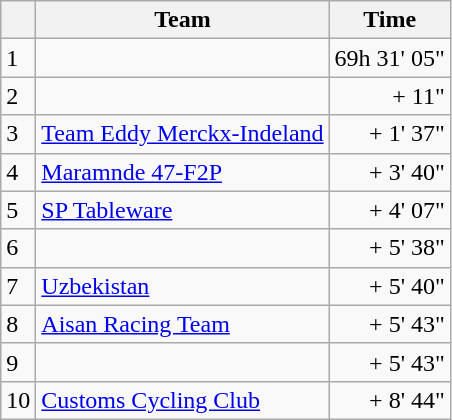<table class=wikitable>
<tr>
<th></th>
<th>Team</th>
<th>Time</th>
</tr>
<tr>
<td>1</td>
<td></td>
<td align=right>69h 31' 05"</td>
</tr>
<tr>
<td>2</td>
<td></td>
<td align=right>+ 11"</td>
</tr>
<tr>
<td>3</td>
<td><a href='#'>Team Eddy Merckx-Indeland</a></td>
<td align=right>+ 1' 37"</td>
</tr>
<tr>
<td>4</td>
<td><a href='#'>Maramnde 47-F2P</a></td>
<td align=right>+ 3' 40"</td>
</tr>
<tr>
<td>5</td>
<td><a href='#'>SP Tableware</a></td>
<td align=right>+ 4' 07"</td>
</tr>
<tr>
<td>6</td>
<td></td>
<td align=right>+ 5' 38"</td>
</tr>
<tr>
<td>7</td>
<td><a href='#'>Uzbekistan</a></td>
<td align=right>+ 5' 40"</td>
</tr>
<tr>
<td>8</td>
<td><a href='#'>Aisan Racing Team</a></td>
<td align=right>+ 5' 43"</td>
</tr>
<tr>
<td>9</td>
<td></td>
<td align=right>+ 5' 43"</td>
</tr>
<tr>
<td>10</td>
<td><a href='#'>Customs Cycling Club</a></td>
<td align=right>+ 8' 44"</td>
</tr>
</table>
